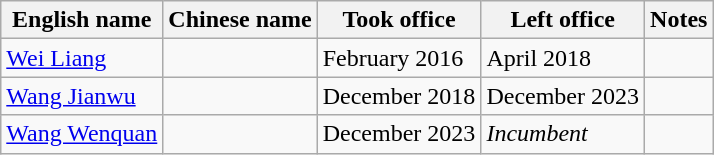<table class="wikitable">
<tr>
<th>English name</th>
<th>Chinese name</th>
<th>Took office</th>
<th>Left office</th>
<th>Notes</th>
</tr>
<tr>
<td><a href='#'>Wei Liang</a></td>
<td></td>
<td>February 2016</td>
<td>April 2018</td>
<td></td>
</tr>
<tr>
<td><a href='#'>Wang Jianwu</a></td>
<td></td>
<td>December 2018</td>
<td>December 2023</td>
<td></td>
</tr>
<tr>
<td><a href='#'>Wang Wenquan</a></td>
<td></td>
<td>December 2023</td>
<td><em>Incumbent</em></td>
<td></td>
</tr>
</table>
